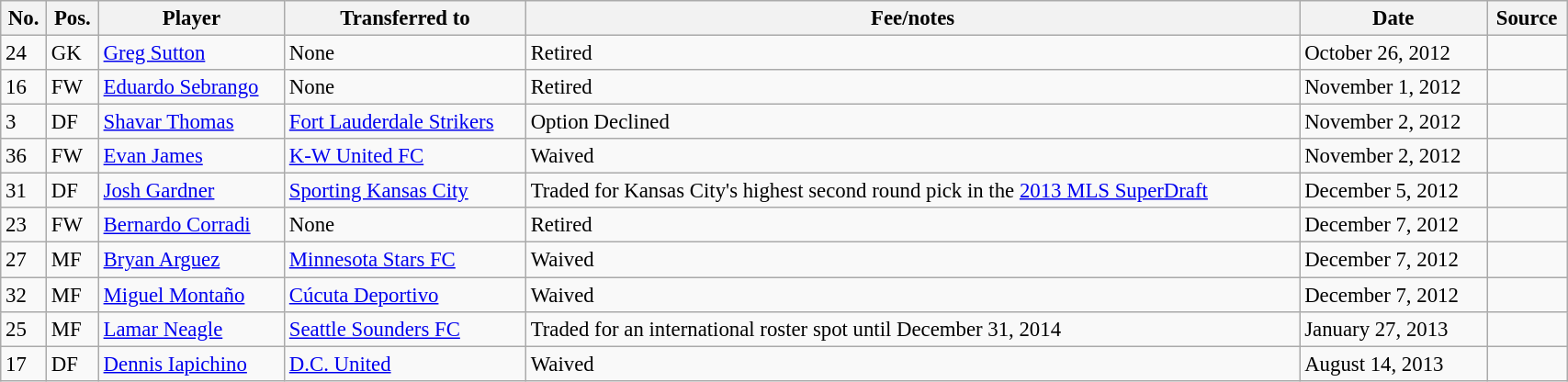<table class="wikitable sortable" style="width:90%; text-align:center; font-size:95%; text-align:left;">
<tr>
<th><strong>No.</strong></th>
<th><strong>Pos.</strong></th>
<th><strong>Player</strong></th>
<th><strong>Transferred to</strong></th>
<th><strong>Fee/notes</strong></th>
<th><strong>Date</strong></th>
<th><strong>Source</strong></th>
</tr>
<tr>
<td>24</td>
<td>GK</td>
<td> <a href='#'>Greg Sutton</a></td>
<td>None</td>
<td>Retired</td>
<td>October 26, 2012</td>
<td></td>
</tr>
<tr>
<td>16</td>
<td>FW</td>
<td> <a href='#'>Eduardo Sebrango</a></td>
<td>None</td>
<td>Retired</td>
<td>November 1, 2012</td>
<td></td>
</tr>
<tr>
<td>3</td>
<td>DF</td>
<td> <a href='#'>Shavar Thomas</a></td>
<td> <a href='#'>Fort Lauderdale Strikers</a></td>
<td>Option Declined</td>
<td>November 2, 2012</td>
<td></td>
</tr>
<tr>
<td>36</td>
<td>FW</td>
<td> <a href='#'>Evan James</a></td>
<td> <a href='#'>K-W United FC</a></td>
<td>Waived</td>
<td>November 2, 2012</td>
<td></td>
</tr>
<tr>
<td>31</td>
<td>DF</td>
<td> <a href='#'>Josh Gardner</a></td>
<td> <a href='#'>Sporting Kansas City</a></td>
<td>Traded for Kansas City's highest second round pick in the <a href='#'>2013 MLS SuperDraft</a></td>
<td>December 5, 2012</td>
<td></td>
</tr>
<tr>
<td>23</td>
<td>FW</td>
<td> <a href='#'>Bernardo Corradi</a></td>
<td>None</td>
<td>Retired</td>
<td>December 7, 2012</td>
<td></td>
</tr>
<tr>
<td>27</td>
<td>MF</td>
<td> <a href='#'>Bryan Arguez</a></td>
<td> <a href='#'>Minnesota Stars FC</a></td>
<td>Waived</td>
<td>December 7, 2012</td>
<td></td>
</tr>
<tr>
<td>32</td>
<td>MF</td>
<td> <a href='#'>Miguel Montaño</a></td>
<td> <a href='#'>Cúcuta Deportivo</a></td>
<td>Waived</td>
<td>December 7, 2012</td>
<td></td>
</tr>
<tr>
<td>25</td>
<td>MF</td>
<td> <a href='#'>Lamar Neagle</a></td>
<td> <a href='#'>Seattle Sounders FC</a></td>
<td>Traded for an international roster spot until December 31, 2014</td>
<td>January 27, 2013</td>
<td></td>
</tr>
<tr>
<td>17</td>
<td>DF</td>
<td> <a href='#'>Dennis Iapichino</a></td>
<td><a href='#'>D.C. United</a></td>
<td>Waived</td>
<td>August 14, 2013</td>
<td></td>
</tr>
</table>
